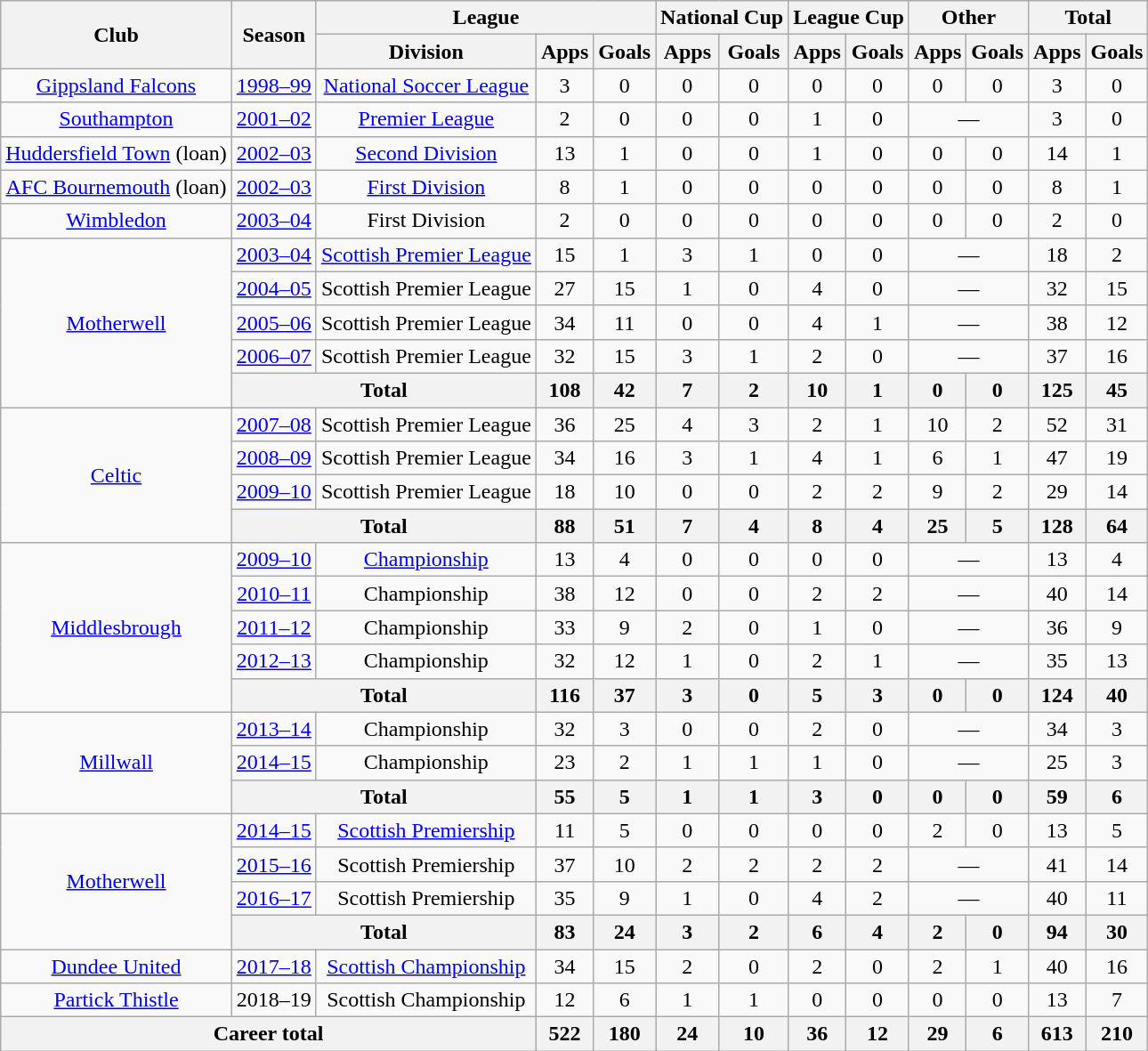<table class="wikitable" style="text-align: center">
<tr>
<th rowspan="2">Club</th>
<th rowspan="2">Season</th>
<th colspan="3">League</th>
<th colspan="2">National Cup</th>
<th colspan="2">League Cup</th>
<th colspan="2">Other</th>
<th colspan="3">Total</th>
</tr>
<tr>
<th>Division</th>
<th>Apps</th>
<th>Goals</th>
<th>Apps</th>
<th>Goals</th>
<th>Apps</th>
<th>Goals</th>
<th>Apps</th>
<th>Goals</th>
<th>Apps</th>
<th>Goals</th>
</tr>
<tr>
<td><a href='#'>Gippsland Falcons</a></td>
<td><a href='#'>1998–99</a></td>
<td><a href='#'>National Soccer League</a></td>
<td>3</td>
<td>0</td>
<td>0</td>
<td>0</td>
<td>0</td>
<td>0</td>
<td>0</td>
<td>0</td>
<td>3</td>
<td>0</td>
</tr>
<tr>
<td><a href='#'>Southampton</a></td>
<td><a href='#'>2001–02</a></td>
<td><a href='#'>Premier League</a></td>
<td>2</td>
<td>0</td>
<td>0</td>
<td>0</td>
<td>1</td>
<td>0</td>
<td colspan="2">—</td>
<td>3</td>
<td>0</td>
</tr>
<tr>
<td><a href='#'>Huddersfield Town</a> (loan)</td>
<td><a href='#'>2002–03</a></td>
<td><a href='#'>Second Division</a></td>
<td>13</td>
<td>1</td>
<td>0</td>
<td>0</td>
<td>1</td>
<td>0</td>
<td>0</td>
<td>0</td>
<td>14</td>
<td>1</td>
</tr>
<tr>
<td><a href='#'>AFC Bournemouth</a> (loan)</td>
<td><a href='#'>2002–03</a></td>
<td><a href='#'>First Division</a></td>
<td>8</td>
<td>1</td>
<td>0</td>
<td>0</td>
<td>0</td>
<td>0</td>
<td>0</td>
<td>0</td>
<td>8</td>
<td>1</td>
</tr>
<tr>
<td><a href='#'>Wimbledon</a></td>
<td><a href='#'>2003–04</a></td>
<td>First Division</td>
<td>2</td>
<td>0</td>
<td>0</td>
<td>0</td>
<td>0</td>
<td>0</td>
<td>0</td>
<td>0</td>
<td>2</td>
<td>0</td>
</tr>
<tr>
<td rowspan="5"><a href='#'>Motherwell</a></td>
<td><a href='#'>2003–04</a></td>
<td><a href='#'>Scottish Premier League</a></td>
<td>15</td>
<td>1</td>
<td>3</td>
<td>1</td>
<td>0</td>
<td>0</td>
<td colspan="2">—</td>
<td>18</td>
<td>2</td>
</tr>
<tr>
<td><a href='#'>2004–05</a></td>
<td>Scottish Premier League</td>
<td>27</td>
<td>15</td>
<td>1</td>
<td>0</td>
<td>4</td>
<td>0</td>
<td colspan="2">—</td>
<td>32</td>
<td>15</td>
</tr>
<tr>
<td><a href='#'>2005–06</a></td>
<td>Scottish Premier League</td>
<td>34</td>
<td>11</td>
<td>0</td>
<td>0</td>
<td>4</td>
<td>1</td>
<td colspan="2">—</td>
<td>38</td>
<td>12</td>
</tr>
<tr>
<td><a href='#'>2006–07</a></td>
<td>Scottish Premier League</td>
<td>32</td>
<td>15</td>
<td>3</td>
<td>1</td>
<td>2</td>
<td>0</td>
<td colspan="2">—</td>
<td>37</td>
<td>16</td>
</tr>
<tr>
<th colspan="2">Total</th>
<th>108</th>
<th>42</th>
<th>7</th>
<th>2</th>
<th>10</th>
<th>1</th>
<th>0</th>
<th>0</th>
<th>125</th>
<th>45</th>
</tr>
<tr>
<td rowspan="4"><a href='#'>Celtic</a></td>
<td><a href='#'>2007–08</a></td>
<td>Scottish Premier League</td>
<td>36</td>
<td>25</td>
<td>4</td>
<td>3</td>
<td>2</td>
<td>1</td>
<td>10</td>
<td>2</td>
<td>52</td>
<td>31</td>
</tr>
<tr>
<td><a href='#'>2008–09</a></td>
<td>Scottish Premier League</td>
<td>34</td>
<td>16</td>
<td>3</td>
<td>1</td>
<td>4</td>
<td>1</td>
<td>6</td>
<td>1</td>
<td>47</td>
<td>19</td>
</tr>
<tr>
<td><a href='#'>2009–10</a></td>
<td>Scottish Premier League</td>
<td>18</td>
<td>10</td>
<td>0</td>
<td>0</td>
<td>2</td>
<td>2</td>
<td>9</td>
<td>2</td>
<td>29</td>
<td>14</td>
</tr>
<tr>
<th colspan="2">Total</th>
<th>88</th>
<th>51</th>
<th>7</th>
<th>4</th>
<th>8</th>
<th>4</th>
<th>25</th>
<th>5</th>
<th>128</th>
<th>64</th>
</tr>
<tr>
<td rowspan="5"><a href='#'>Middlesbrough</a></td>
<td><a href='#'>2009–10</a></td>
<td><a href='#'>Championship</a></td>
<td>13</td>
<td>4</td>
<td>0</td>
<td>0</td>
<td>0</td>
<td>0</td>
<td colspan="2">—</td>
<td>13</td>
<td>4</td>
</tr>
<tr>
<td><a href='#'>2010–11</a></td>
<td>Championship</td>
<td>38</td>
<td>12</td>
<td>0</td>
<td>0</td>
<td>2</td>
<td>2</td>
<td colspan="2">—</td>
<td>40</td>
<td>14</td>
</tr>
<tr>
<td><a href='#'>2011–12</a></td>
<td>Championship</td>
<td>33</td>
<td>9</td>
<td>2</td>
<td>0</td>
<td>1</td>
<td>0</td>
<td colspan="2">—</td>
<td>36</td>
<td>9</td>
</tr>
<tr>
<td><a href='#'>2012–13</a></td>
<td>Championship</td>
<td>32</td>
<td>12</td>
<td>1</td>
<td>0</td>
<td>2</td>
<td>1</td>
<td colspan="2">—</td>
<td>35</td>
<td>13</td>
</tr>
<tr>
<th colspan="2">Total</th>
<th>116</th>
<th>37</th>
<th>3</th>
<th>0</th>
<th>5</th>
<th>3</th>
<th>0</th>
<th>0</th>
<th>124</th>
<th>40</th>
</tr>
<tr>
<td rowspan="3"><a href='#'>Millwall</a></td>
<td><a href='#'>2013–14</a></td>
<td>Championship</td>
<td>32</td>
<td>3</td>
<td>0</td>
<td>0</td>
<td>2</td>
<td>0</td>
<td colspan="2">—</td>
<td>34</td>
<td>3</td>
</tr>
<tr>
<td><a href='#'>2014–15</a></td>
<td>Championship</td>
<td>23</td>
<td>2</td>
<td>1</td>
<td>1</td>
<td>1</td>
<td>0</td>
<td colspan="2">—</td>
<td>25</td>
<td>3</td>
</tr>
<tr>
<th colspan="2">Total</th>
<th>55</th>
<th>5</th>
<th>1</th>
<th>1</th>
<th>3</th>
<th>0</th>
<th>0</th>
<th>0</th>
<th>59</th>
<th>6</th>
</tr>
<tr>
<td rowspan="4"><a href='#'>Motherwell</a></td>
<td><a href='#'>2014–15</a></td>
<td><a href='#'>Scottish Premiership</a></td>
<td>11</td>
<td>5</td>
<td>0</td>
<td>0</td>
<td>0</td>
<td>0</td>
<td>2</td>
<td>0</td>
<td>13</td>
<td>5</td>
</tr>
<tr>
<td><a href='#'>2015–16</a></td>
<td>Scottish Premiership</td>
<td>37</td>
<td>10</td>
<td>2</td>
<td>2</td>
<td>2</td>
<td>2</td>
<td colspan="2">—</td>
<td>41</td>
<td>14</td>
</tr>
<tr>
<td><a href='#'>2016–17</a></td>
<td>Scottish Premiership</td>
<td>35</td>
<td>9</td>
<td>1</td>
<td>0</td>
<td>4</td>
<td>2</td>
<td colspan="2">—</td>
<td>40</td>
<td>11</td>
</tr>
<tr>
<th colspan="2">Total</th>
<th>83</th>
<th>24</th>
<th>3</th>
<th>2</th>
<th>6</th>
<th>4</th>
<th>2</th>
<th>0</th>
<th>94</th>
<th>30</th>
</tr>
<tr>
<td><a href='#'>Dundee United</a></td>
<td><a href='#'>2017–18</a></td>
<td><a href='#'>Scottish Championship</a></td>
<td>34</td>
<td>15</td>
<td>2</td>
<td>0</td>
<td>2</td>
<td>0</td>
<td>2</td>
<td>1</td>
<td>40</td>
<td>16</td>
</tr>
<tr>
<td><a href='#'>Partick Thistle</a></td>
<td>2018–19</td>
<td>Scottish Championship</td>
<td>12</td>
<td>6</td>
<td>1</td>
<td>1</td>
<td>0</td>
<td>0</td>
<td>0</td>
<td>0</td>
<td>13</td>
<td>7</td>
</tr>
<tr>
<th colspan="3">Career total</th>
<th>522</th>
<th>180</th>
<th>24</th>
<th>10</th>
<th>36</th>
<th>12</th>
<th>29</th>
<th>6</th>
<th>613</th>
<th>210</th>
</tr>
</table>
